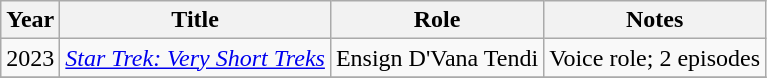<table class="wikitable sortable">
<tr>
<th scope="col">Year</th>
<th scope="col">Title</th>
<th scope="col">Role</th>
<th scope="col" class="unsortable">Notes</th>
</tr>
<tr>
<td>2023</td>
<td><em><a href='#'>Star Trek: Very Short Treks</a></em></td>
<td>Ensign D'Vana Tendi</td>
<td>Voice role; 2 episodes</td>
</tr>
<tr>
</tr>
</table>
